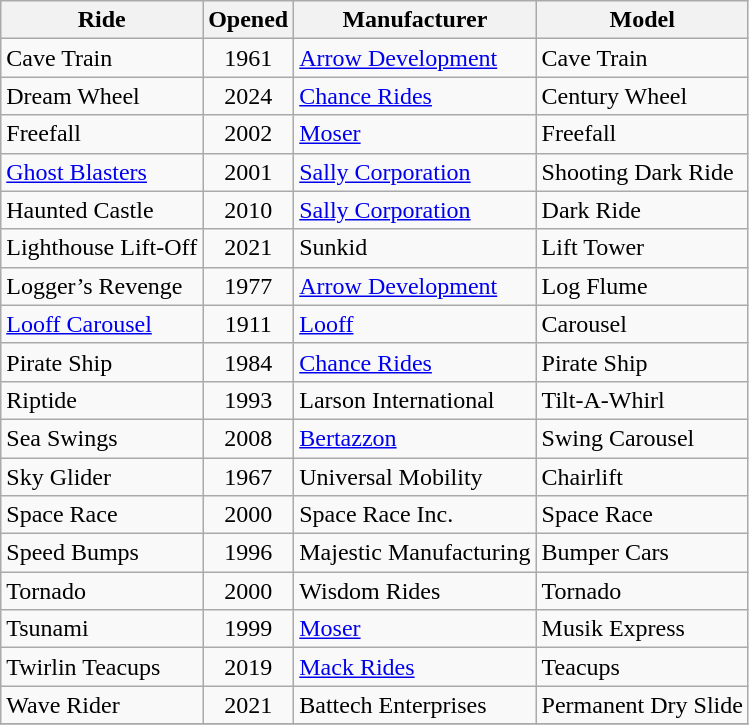<table class="wikitable sortable">
<tr>
<th>Ride</th>
<th>Opened</th>
<th>Manufacturer</th>
<th>Model</th>
</tr>
<tr>
<td>Cave Train</td>
<td style="text-align:center">1961</td>
<td><a href='#'>Arrow Development</a></td>
<td>Cave Train</td>
</tr>
<tr>
<td>Dream Wheel</td>
<td style="text-align:center">2024</td>
<td><a href='#'>Chance Rides</a></td>
<td>Century Wheel</td>
</tr>
<tr>
<td>Freefall</td>
<td style="text-align:center">2002</td>
<td><a href='#'>Moser</a></td>
<td>Freefall</td>
</tr>
<tr>
<td><a href='#'>Ghost Blasters</a></td>
<td style="text-align:center">2001</td>
<td><a href='#'>Sally Corporation</a></td>
<td>Shooting Dark Ride</td>
</tr>
<tr>
<td>Haunted Castle</td>
<td style="text-align:center">2010</td>
<td><a href='#'>Sally Corporation</a></td>
<td>Dark Ride</td>
</tr>
<tr>
<td>Lighthouse Lift-Off</td>
<td style="text-align:center">2021</td>
<td>Sunkid</td>
<td>Lift Tower</td>
</tr>
<tr>
<td>Logger’s Revenge</td>
<td style="text-align:center">1977</td>
<td><a href='#'>Arrow Development</a></td>
<td>Log Flume</td>
</tr>
<tr>
<td><a href='#'>Looff Carousel</a></td>
<td style="text-align:center">1911</td>
<td><a href='#'>Looff</a></td>
<td>Carousel</td>
</tr>
<tr>
<td>Pirate Ship</td>
<td style="text-align:center">1984</td>
<td><a href='#'>Chance Rides</a></td>
<td>Pirate Ship</td>
</tr>
<tr>
<td>Riptide</td>
<td style="text-align:center">1993</td>
<td>Larson International</td>
<td>Tilt-A-Whirl</td>
</tr>
<tr>
<td>Sea Swings</td>
<td style="text-align:center">2008</td>
<td><a href='#'>Bertazzon</a></td>
<td>Swing Carousel</td>
</tr>
<tr>
<td>Sky Glider</td>
<td style="text-align:center">1967</td>
<td>Universal Mobility</td>
<td>Chairlift</td>
</tr>
<tr>
<td>Space Race</td>
<td style="text-align:center">2000</td>
<td>Space Race Inc.</td>
<td>Space Race</td>
</tr>
<tr>
<td>Speed Bumps</td>
<td style="text-align:center">1996</td>
<td>Majestic Manufacturing</td>
<td>Bumper Cars</td>
</tr>
<tr>
<td>Tornado</td>
<td style="text-align:center">2000</td>
<td>Wisdom Rides</td>
<td>Tornado</td>
</tr>
<tr>
<td>Tsunami</td>
<td style="text-align:center">1999</td>
<td><a href='#'>Moser</a></td>
<td>Musik Express</td>
</tr>
<tr>
<td>Twirlin Teacups</td>
<td style="text-align:center">2019</td>
<td><a href='#'>Mack Rides</a></td>
<td>Teacups</td>
</tr>
<tr>
<td>Wave Rider</td>
<td style="text-align:center">2021</td>
<td>Battech Enterprises</td>
<td>Permanent Dry Slide</td>
</tr>
<tr>
</tr>
</table>
